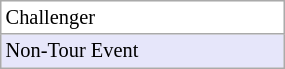<table class="wikitable" style="font-size:85%;" width=15%>
<tr bgcolor="#ffffff">
<td>Challenger</td>
</tr>
<tr bgcolor="E6E6FA">
<td>Non-Tour Event</td>
</tr>
</table>
